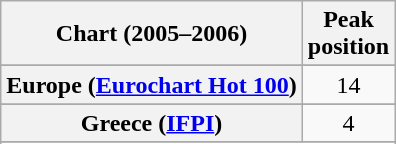<table class="wikitable sortable plainrowheaders" style="text-align:center">
<tr>
<th>Chart (2005–2006)</th>
<th>Peak<br>position</th>
</tr>
<tr>
</tr>
<tr>
<th scope="row">Europe (<a href='#'>Eurochart Hot 100</a>)</th>
<td>14</td>
</tr>
<tr>
</tr>
<tr>
</tr>
<tr>
<th scope="row">Greece (<a href='#'>IFPI</a>)</th>
<td>4</td>
</tr>
<tr>
</tr>
<tr>
</tr>
<tr>
</tr>
<tr>
</tr>
<tr>
</tr>
<tr>
</tr>
<tr>
</tr>
<tr>
</tr>
<tr>
</tr>
<tr>
</tr>
<tr>
</tr>
<tr>
</tr>
<tr>
</tr>
</table>
